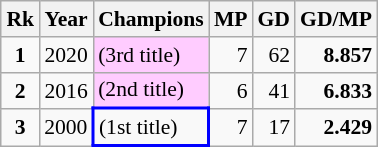<table class="wikitable" style="text-align: right; font-size: 90%; margin-left: 1em;">
<tr>
<th>Rk</th>
<th>Year</th>
<th>Champions</th>
<th>MP</th>
<th>GD</th>
<th>GD/MP</th>
</tr>
<tr>
<td style="text-align: center;"><strong>1</strong></td>
<td style="text-align: center;">2020</td>
<td style="background-color: #ffccff; text-align: left;"> (3rd title)</td>
<td>7</td>
<td>62</td>
<td><strong>8.857</strong></td>
</tr>
<tr>
<td style="text-align: center;"><strong>2</strong></td>
<td style="text-align: center;">2016</td>
<td style="background-color: #ffccff; text-align: left;"> (2nd title)</td>
<td>6</td>
<td>41</td>
<td><strong>6.833</strong></td>
</tr>
<tr>
<td style="text-align: center;"><strong>3</strong></td>
<td style="text-align: center;">2000</td>
<td style="border: 2px solid blue; text-align: left;"> (1st title)</td>
<td>7</td>
<td>17</td>
<td><strong>2.429</strong></td>
</tr>
</table>
